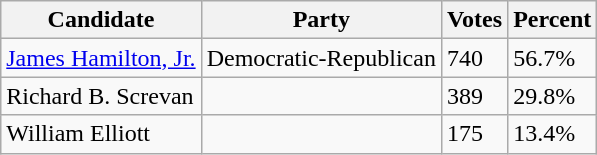<table class=wikitable>
<tr>
<th>Candidate</th>
<th>Party</th>
<th>Votes</th>
<th>Percent</th>
</tr>
<tr>
<td><a href='#'>James Hamilton, Jr.</a></td>
<td>Democratic-Republican</td>
<td>740</td>
<td>56.7%</td>
</tr>
<tr>
<td>Richard B. Screvan</td>
<td></td>
<td>389</td>
<td>29.8%</td>
</tr>
<tr>
<td>William Elliott</td>
<td></td>
<td>175</td>
<td>13.4%</td>
</tr>
</table>
